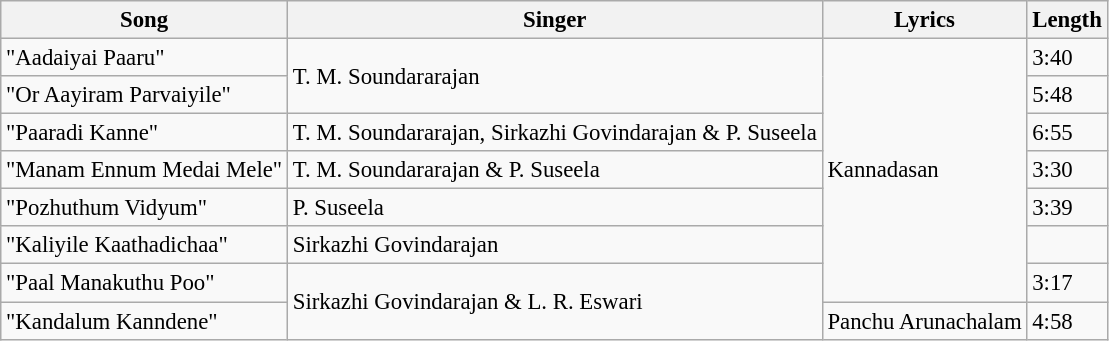<table class="wikitable" style="font-size:95%;">
<tr>
<th>Song</th>
<th>Singer</th>
<th>Lyrics</th>
<th>Length</th>
</tr>
<tr>
<td>"Aadaiyai Paaru"</td>
<td rowspan=2>T. M. Soundararajan</td>
<td rowspan=7>Kannadasan</td>
<td>3:40</td>
</tr>
<tr>
<td>"Or Aayiram Parvaiyile"</td>
<td>5:48</td>
</tr>
<tr>
<td>"Paaradi Kanne"</td>
<td>T. M. Soundararajan, Sirkazhi Govindarajan & P. Suseela</td>
<td>6:55</td>
</tr>
<tr>
<td>"Manam Ennum Medai Mele"</td>
<td>T. M. Soundararajan & P. Suseela</td>
<td>3:30</td>
</tr>
<tr>
<td>"Pozhuthum Vidyum"</td>
<td>P. Suseela</td>
<td>3:39</td>
</tr>
<tr>
<td>"Kaliyile Kaathadichaa"</td>
<td>Sirkazhi Govindarajan</td>
<td></td>
</tr>
<tr>
<td>"Paal Manakuthu Poo"</td>
<td rowspan=2>Sirkazhi Govindarajan & L. R. Eswari</td>
<td>3:17</td>
</tr>
<tr>
<td>"Kandalum Kanndene"</td>
<td>Panchu Arunachalam</td>
<td>4:58</td>
</tr>
</table>
